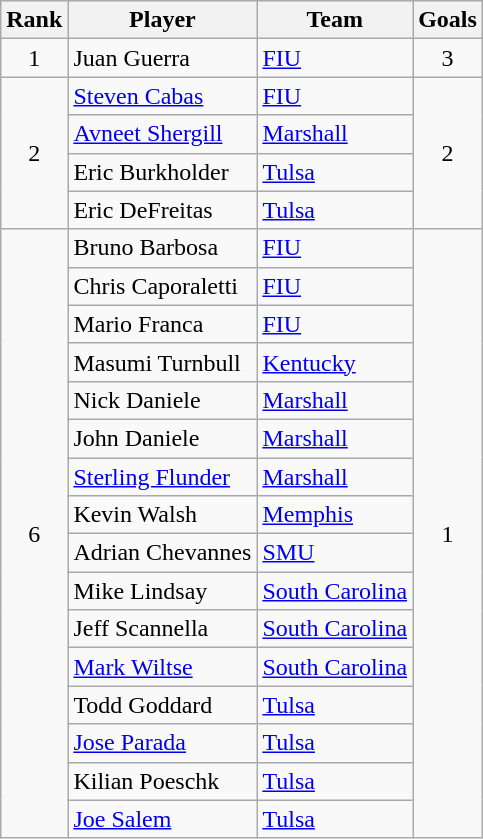<table class="wikitable" style="text-align:center">
<tr>
<th>Rank</th>
<th>Player</th>
<th>Team</th>
<th>Goals</th>
</tr>
<tr>
<td>1</td>
<td align=left>Juan Guerra</td>
<td align=left><a href='#'>FIU</a></td>
<td>3</td>
</tr>
<tr>
<td rowspan=4>2</td>
<td align=left><a href='#'>Steven Cabas</a></td>
<td align=left><a href='#'>FIU</a></td>
<td rowspan=4>2</td>
</tr>
<tr>
<td align=left><a href='#'>Avneet Shergill</a></td>
<td align=left><a href='#'>Marshall</a></td>
</tr>
<tr>
<td align=left>Eric Burkholder</td>
<td align=left><a href='#'>Tulsa</a></td>
</tr>
<tr>
<td align=left>Eric DeFreitas</td>
<td align=left><a href='#'>Tulsa</a></td>
</tr>
<tr>
<td rowspan=16>6</td>
<td align=left>Bruno Barbosa</td>
<td align=left><a href='#'>FIU</a></td>
<td rowspan=16>1</td>
</tr>
<tr>
<td align=left>Chris Caporaletti</td>
<td align=left><a href='#'>FIU</a></td>
</tr>
<tr>
<td align=left>Mario Franca</td>
<td align=left><a href='#'>FIU</a></td>
</tr>
<tr>
<td align=left>Masumi Turnbull</td>
<td align=left><a href='#'>Kentucky</a></td>
</tr>
<tr>
<td align=left>Nick Daniele</td>
<td align=left><a href='#'>Marshall</a></td>
</tr>
<tr>
<td align=left>John Daniele</td>
<td align=left><a href='#'>Marshall</a></td>
</tr>
<tr>
<td align=left><a href='#'>Sterling Flunder</a></td>
<td align=left><a href='#'>Marshall</a></td>
</tr>
<tr>
<td align=left>Kevin Walsh</td>
<td align=left><a href='#'>Memphis</a></td>
</tr>
<tr>
<td align=left>Adrian Chevannes</td>
<td align=left><a href='#'>SMU</a></td>
</tr>
<tr>
<td align=left>Mike Lindsay</td>
<td align=left><a href='#'>South Carolina</a></td>
</tr>
<tr>
<td align=left>Jeff Scannella</td>
<td align=left><a href='#'>South Carolina</a></td>
</tr>
<tr>
<td align=left><a href='#'>Mark Wiltse</a></td>
<td align=left><a href='#'>South Carolina</a></td>
</tr>
<tr>
<td align=left>Todd Goddard</td>
<td align=left><a href='#'>Tulsa</a></td>
</tr>
<tr>
<td align=left><a href='#'>Jose Parada</a></td>
<td align=left><a href='#'>Tulsa</a></td>
</tr>
<tr>
<td align=left>Kilian Poeschk</td>
<td align=left><a href='#'>Tulsa</a></td>
</tr>
<tr>
<td align=left><a href='#'>Joe Salem</a></td>
<td align=left><a href='#'>Tulsa</a></td>
</tr>
</table>
